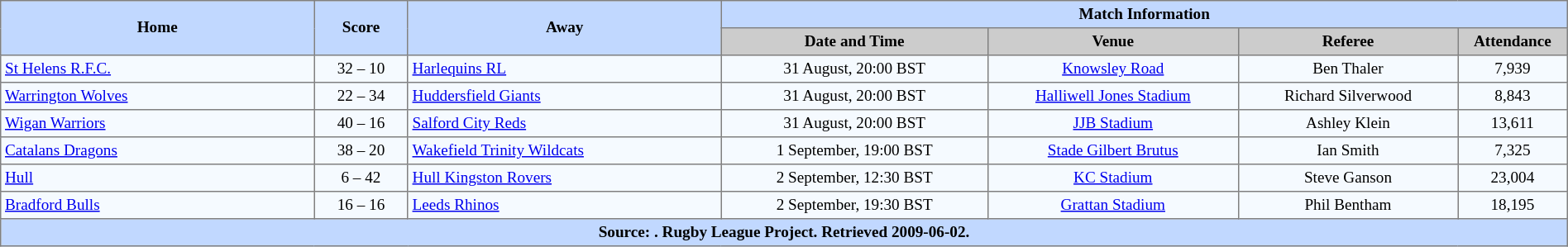<table border="1" cellpadding="3" cellspacing="0" style="border-collapse:collapse; font-size:80%; text-align:center; width:100%;">
<tr style="background:#c1d8ff;">
<th rowspan="2" style="width:20%;">Home</th>
<th rowspan="2" style="width:6%;">Score</th>
<th rowspan="2" style="width:20%;">Away</th>
<th colspan=6>Match Information</th>
</tr>
<tr style="background:#ccc;">
<th width=17%>Date and Time</th>
<th width=16%>Venue</th>
<th width=14%>Referee</th>
<th width=7%>Attendance</th>
</tr>
<tr style="background:#f5faff;">
<td align=left> <a href='#'>St Helens R.F.C.</a></td>
<td>32 – 10</td>
<td align=left> <a href='#'>Harlequins RL</a></td>
<td>31 August, 20:00 BST</td>
<td><a href='#'>Knowsley Road</a></td>
<td>Ben Thaler</td>
<td>7,939</td>
</tr>
<tr style="background:#f5faff;">
<td align=left> <a href='#'>Warrington Wolves</a></td>
<td>22 – 34</td>
<td align=left> <a href='#'>Huddersfield Giants</a></td>
<td>31 August, 20:00 BST</td>
<td><a href='#'>Halliwell Jones Stadium</a></td>
<td>Richard Silverwood</td>
<td>8,843</td>
</tr>
<tr style="background:#f5faff;">
<td align=left> <a href='#'>Wigan Warriors</a></td>
<td>40 – 16</td>
<td align=left> <a href='#'>Salford City Reds</a></td>
<td>31 August, 20:00 BST</td>
<td><a href='#'>JJB Stadium</a></td>
<td>Ashley Klein</td>
<td>13,611</td>
</tr>
<tr style="background:#f5faff;">
<td align=left> <a href='#'>Catalans Dragons</a></td>
<td>38 – 20</td>
<td align=left> <a href='#'>Wakefield Trinity Wildcats</a></td>
<td>1 September, 19:00 BST</td>
<td><a href='#'>Stade Gilbert Brutus</a></td>
<td>Ian Smith</td>
<td>7,325</td>
</tr>
<tr style="background:#f5faff;">
<td align=left> <a href='#'>Hull</a></td>
<td>6 – 42</td>
<td align=left> <a href='#'>Hull Kingston Rovers</a></td>
<td>2 September, 12:30 BST</td>
<td><a href='#'>KC Stadium</a></td>
<td>Steve Ganson</td>
<td>23,004</td>
</tr>
<tr style="background:#f5faff;">
<td align=left> <a href='#'>Bradford Bulls</a></td>
<td>16 – 16</td>
<td align=left> <a href='#'>Leeds Rhinos</a></td>
<td>2 September, 19:30 BST</td>
<td><a href='#'>Grattan Stadium</a></td>
<td>Phil Bentham</td>
<td>18,195</td>
</tr>
<tr style="background:#c1d8ff;">
<th colspan=10>Source: . Rugby League Project. Retrieved 2009-06-02.</th>
</tr>
</table>
